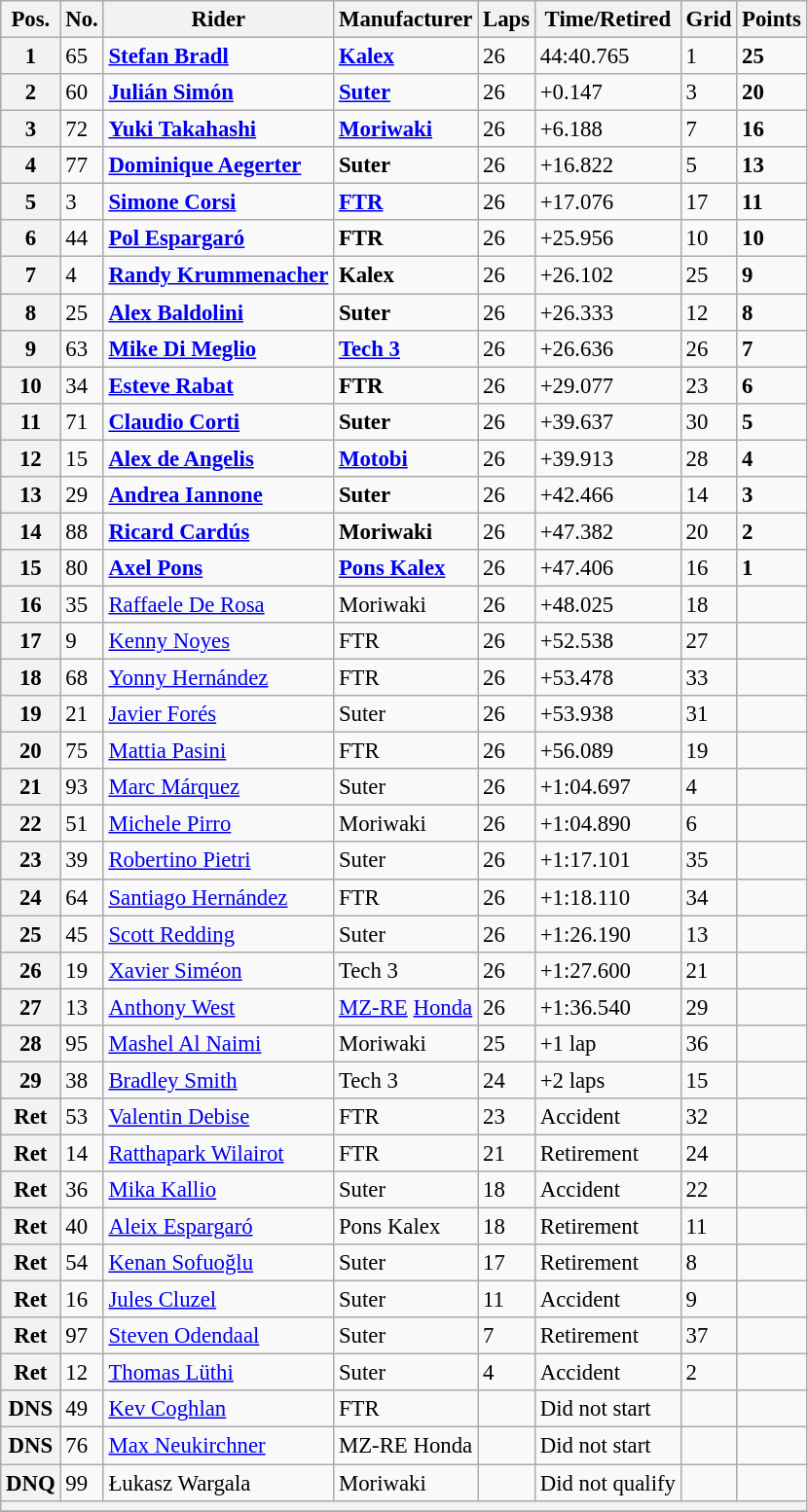<table class="wikitable" style="font-size: 95%;">
<tr>
<th>Pos.</th>
<th>No.</th>
<th>Rider</th>
<th>Manufacturer</th>
<th>Laps</th>
<th>Time/Retired</th>
<th>Grid</th>
<th>Points</th>
</tr>
<tr>
<th>1</th>
<td>65</td>
<td> <strong><a href='#'>Stefan Bradl</a></strong></td>
<td><strong><a href='#'>Kalex</a></strong></td>
<td>26</td>
<td>44:40.765</td>
<td>1</td>
<td><strong>25</strong></td>
</tr>
<tr>
<th>2</th>
<td>60</td>
<td> <strong><a href='#'>Julián Simón</a></strong></td>
<td><strong><a href='#'>Suter</a></strong></td>
<td>26</td>
<td>+0.147</td>
<td>3</td>
<td><strong>20</strong></td>
</tr>
<tr>
<th>3</th>
<td>72</td>
<td> <strong><a href='#'>Yuki Takahashi</a></strong></td>
<td><strong><a href='#'>Moriwaki</a></strong></td>
<td>26</td>
<td>+6.188</td>
<td>7</td>
<td><strong>16</strong></td>
</tr>
<tr>
<th>4</th>
<td>77</td>
<td> <strong><a href='#'>Dominique Aegerter</a></strong></td>
<td><strong>Suter</strong></td>
<td>26</td>
<td>+16.822</td>
<td>5</td>
<td><strong>13</strong></td>
</tr>
<tr>
<th>5</th>
<td>3</td>
<td> <strong><a href='#'>Simone Corsi</a></strong></td>
<td><strong><a href='#'>FTR</a></strong></td>
<td>26</td>
<td>+17.076</td>
<td>17</td>
<td><strong>11</strong></td>
</tr>
<tr>
<th>6</th>
<td>44</td>
<td> <strong><a href='#'>Pol Espargaró</a></strong></td>
<td><strong>FTR</strong></td>
<td>26</td>
<td>+25.956</td>
<td>10</td>
<td><strong>10</strong></td>
</tr>
<tr>
<th>7</th>
<td>4</td>
<td> <strong><a href='#'>Randy Krummenacher</a></strong></td>
<td><strong>Kalex</strong></td>
<td>26</td>
<td>+26.102</td>
<td>25</td>
<td><strong>9</strong></td>
</tr>
<tr>
<th>8</th>
<td>25</td>
<td> <strong><a href='#'>Alex Baldolini</a></strong></td>
<td><strong>Suter</strong></td>
<td>26</td>
<td>+26.333</td>
<td>12</td>
<td><strong>8</strong></td>
</tr>
<tr>
<th>9</th>
<td>63</td>
<td> <strong><a href='#'>Mike Di Meglio</a></strong></td>
<td><strong><a href='#'>Tech 3</a></strong></td>
<td>26</td>
<td>+26.636</td>
<td>26</td>
<td><strong>7</strong></td>
</tr>
<tr>
<th>10</th>
<td>34</td>
<td> <strong><a href='#'>Esteve Rabat</a></strong></td>
<td><strong>FTR</strong></td>
<td>26</td>
<td>+29.077</td>
<td>23</td>
<td><strong>6</strong></td>
</tr>
<tr>
<th>11</th>
<td>71</td>
<td> <strong><a href='#'>Claudio Corti</a></strong></td>
<td><strong>Suter</strong></td>
<td>26</td>
<td>+39.637</td>
<td>30</td>
<td><strong>5</strong></td>
</tr>
<tr>
<th>12</th>
<td>15</td>
<td> <strong><a href='#'>Alex de Angelis</a></strong></td>
<td><strong><a href='#'>Motobi</a></strong></td>
<td>26</td>
<td>+39.913</td>
<td>28</td>
<td><strong>4</strong></td>
</tr>
<tr>
<th>13</th>
<td>29</td>
<td> <strong><a href='#'>Andrea Iannone</a></strong></td>
<td><strong>Suter</strong></td>
<td>26</td>
<td>+42.466</td>
<td>14</td>
<td><strong>3</strong></td>
</tr>
<tr>
<th>14</th>
<td>88</td>
<td> <strong><a href='#'>Ricard Cardús</a></strong></td>
<td><strong>Moriwaki</strong></td>
<td>26</td>
<td>+47.382</td>
<td>20</td>
<td><strong>2</strong></td>
</tr>
<tr>
<th>15</th>
<td>80</td>
<td> <strong><a href='#'>Axel Pons</a></strong></td>
<td><strong><a href='#'>Pons Kalex</a></strong></td>
<td>26</td>
<td>+47.406</td>
<td>16</td>
<td><strong>1</strong></td>
</tr>
<tr>
<th>16</th>
<td>35</td>
<td> <a href='#'>Raffaele De Rosa</a></td>
<td>Moriwaki</td>
<td>26</td>
<td>+48.025</td>
<td>18</td>
<td></td>
</tr>
<tr>
<th>17</th>
<td>9</td>
<td> <a href='#'>Kenny Noyes</a></td>
<td>FTR</td>
<td>26</td>
<td>+52.538</td>
<td>27</td>
<td></td>
</tr>
<tr>
<th>18</th>
<td>68</td>
<td> <a href='#'>Yonny Hernández</a></td>
<td>FTR</td>
<td>26</td>
<td>+53.478</td>
<td>33</td>
<td></td>
</tr>
<tr>
<th>19</th>
<td>21</td>
<td> <a href='#'>Javier Forés</a></td>
<td>Suter</td>
<td>26</td>
<td>+53.938</td>
<td>31</td>
<td></td>
</tr>
<tr>
<th>20</th>
<td>75</td>
<td> <a href='#'>Mattia Pasini</a></td>
<td>FTR</td>
<td>26</td>
<td>+56.089</td>
<td>19</td>
<td></td>
</tr>
<tr>
<th>21</th>
<td>93</td>
<td> <a href='#'>Marc Márquez</a></td>
<td>Suter</td>
<td>26</td>
<td>+1:04.697</td>
<td>4</td>
<td></td>
</tr>
<tr>
<th>22</th>
<td>51</td>
<td> <a href='#'>Michele Pirro</a></td>
<td>Moriwaki</td>
<td>26</td>
<td>+1:04.890</td>
<td>6</td>
<td></td>
</tr>
<tr>
<th>23</th>
<td>39</td>
<td> <a href='#'>Robertino Pietri</a></td>
<td>Suter</td>
<td>26</td>
<td>+1:17.101</td>
<td>35</td>
<td></td>
</tr>
<tr>
<th>24</th>
<td>64</td>
<td> <a href='#'>Santiago Hernández</a></td>
<td>FTR</td>
<td>26</td>
<td>+1:18.110</td>
<td>34</td>
<td></td>
</tr>
<tr>
<th>25</th>
<td>45</td>
<td> <a href='#'>Scott Redding</a></td>
<td>Suter</td>
<td>26</td>
<td>+1:26.190</td>
<td>13</td>
<td></td>
</tr>
<tr>
<th>26</th>
<td>19</td>
<td> <a href='#'>Xavier Siméon</a></td>
<td>Tech 3</td>
<td>26</td>
<td>+1:27.600</td>
<td>21</td>
<td></td>
</tr>
<tr>
<th>27</th>
<td>13</td>
<td> <a href='#'>Anthony West</a></td>
<td><a href='#'>MZ-RE</a> <a href='#'>Honda</a></td>
<td>26</td>
<td>+1:36.540</td>
<td>29</td>
<td></td>
</tr>
<tr>
<th>28</th>
<td>95</td>
<td> <a href='#'>Mashel Al Naimi</a></td>
<td>Moriwaki</td>
<td>25</td>
<td>+1 lap</td>
<td>36</td>
<td></td>
</tr>
<tr>
<th>29</th>
<td>38</td>
<td> <a href='#'>Bradley Smith</a></td>
<td>Tech 3</td>
<td>24</td>
<td>+2 laps</td>
<td>15</td>
<td></td>
</tr>
<tr>
<th>Ret</th>
<td>53</td>
<td> <a href='#'>Valentin Debise</a></td>
<td>FTR</td>
<td>23</td>
<td>Accident</td>
<td>32</td>
<td></td>
</tr>
<tr>
<th>Ret</th>
<td>14</td>
<td> <a href='#'>Ratthapark Wilairot</a></td>
<td>FTR</td>
<td>21</td>
<td>Retirement</td>
<td>24</td>
<td></td>
</tr>
<tr>
<th>Ret</th>
<td>36</td>
<td> <a href='#'>Mika Kallio</a></td>
<td>Suter</td>
<td>18</td>
<td>Accident</td>
<td>22</td>
<td></td>
</tr>
<tr>
<th>Ret</th>
<td>40</td>
<td> <a href='#'>Aleix Espargaró</a></td>
<td>Pons Kalex</td>
<td>18</td>
<td>Retirement</td>
<td>11</td>
<td></td>
</tr>
<tr>
<th>Ret</th>
<td>54</td>
<td> <a href='#'>Kenan Sofuoğlu</a></td>
<td>Suter</td>
<td>17</td>
<td>Retirement</td>
<td>8</td>
<td></td>
</tr>
<tr>
<th>Ret</th>
<td>16</td>
<td> <a href='#'>Jules Cluzel</a></td>
<td>Suter</td>
<td>11</td>
<td>Accident</td>
<td>9</td>
<td></td>
</tr>
<tr>
<th>Ret</th>
<td>97</td>
<td> <a href='#'>Steven Odendaal</a></td>
<td>Suter</td>
<td>7</td>
<td>Retirement</td>
<td>37</td>
<td></td>
</tr>
<tr>
<th>Ret</th>
<td>12</td>
<td> <a href='#'>Thomas Lüthi</a></td>
<td>Suter</td>
<td>4</td>
<td>Accident</td>
<td>2</td>
<td></td>
</tr>
<tr>
<th>DNS</th>
<td>49</td>
<td> <a href='#'>Kev Coghlan</a></td>
<td>FTR</td>
<td></td>
<td>Did not start</td>
<td></td>
<td></td>
</tr>
<tr>
<th>DNS</th>
<td>76</td>
<td> <a href='#'>Max Neukirchner</a></td>
<td>MZ-RE Honda</td>
<td></td>
<td>Did not start</td>
<td></td>
<td></td>
</tr>
<tr>
<th>DNQ</th>
<td>99</td>
<td> Łukasz Wargala</td>
<td>Moriwaki</td>
<td></td>
<td>Did not qualify</td>
<td></td>
<td></td>
</tr>
<tr>
<th colspan=8></th>
</tr>
<tr>
</tr>
</table>
